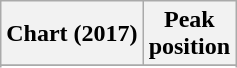<table class="wikitable plainrowheaders sortable" style="text-align:center;">
<tr>
<th scope="col">Chart (2017)</th>
<th scope="col">Peak<br>position</th>
</tr>
<tr>
</tr>
<tr>
</tr>
<tr>
</tr>
<tr>
</tr>
<tr>
</tr>
<tr>
</tr>
<tr>
</tr>
</table>
